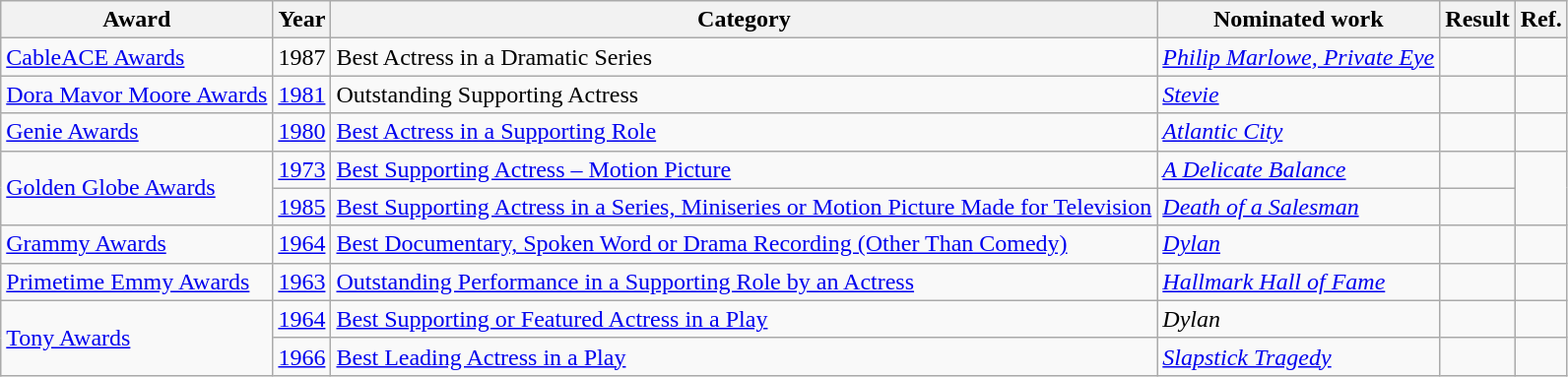<table class="wikitable">
<tr>
<th>Award</th>
<th>Year</th>
<th>Category</th>
<th>Nominated work</th>
<th>Result</th>
<th>Ref.</th>
</tr>
<tr>
<td><a href='#'>CableACE Awards</a></td>
<td>1987</td>
<td>Best Actress in a Dramatic Series</td>
<td><em><a href='#'>Philip Marlowe, Private Eye</a></em> </td>
<td></td>
<td align="center"></td>
</tr>
<tr>
<td><a href='#'>Dora Mavor Moore Awards</a></td>
<td><a href='#'>1981</a></td>
<td>Outstanding Supporting Actress</td>
<td><em><a href='#'>Stevie</a></em></td>
<td></td>
<td align="center"></td>
</tr>
<tr>
<td><a href='#'>Genie Awards</a></td>
<td><a href='#'>1980</a></td>
<td><a href='#'>Best Actress in a Supporting Role</a></td>
<td><em><a href='#'>Atlantic City</a></em></td>
<td></td>
<td align="center"></td>
</tr>
<tr>
<td rowspan="2"><a href='#'>Golden Globe Awards</a></td>
<td><a href='#'>1973</a></td>
<td><a href='#'>Best Supporting Actress – Motion Picture</a></td>
<td><em><a href='#'>A Delicate Balance</a></em></td>
<td></td>
<td align="center" rowspan="2"></td>
</tr>
<tr>
<td><a href='#'>1985</a></td>
<td><a href='#'>Best Supporting Actress in a Series, Miniseries or Motion Picture Made for Television</a></td>
<td><em><a href='#'>Death of a Salesman</a></em></td>
<td></td>
</tr>
<tr>
<td><a href='#'>Grammy Awards</a></td>
<td><a href='#'>1964</a></td>
<td><a href='#'>Best Documentary, Spoken Word or Drama Recording (Other Than Comedy)</a></td>
<td><em><a href='#'>Dylan</a></em></td>
<td></td>
<td align="center"></td>
</tr>
<tr>
<td><a href='#'>Primetime Emmy Awards</a></td>
<td><a href='#'>1963</a></td>
<td><a href='#'>Outstanding Performance in a Supporting Role by an Actress</a></td>
<td><em><a href='#'>Hallmark Hall of Fame</a></em> </td>
<td></td>
<td align="center"></td>
</tr>
<tr>
<td rowspan="2"><a href='#'>Tony Awards</a></td>
<td><a href='#'>1964</a></td>
<td><a href='#'>Best Supporting or Featured Actress in a Play</a></td>
<td><em>Dylan</em></td>
<td></td>
<td align="center"></td>
</tr>
<tr>
<td><a href='#'>1966</a></td>
<td><a href='#'>Best Leading Actress in a Play</a></td>
<td><em><a href='#'>Slapstick Tragedy</a></em></td>
<td></td>
<td align="center"></td>
</tr>
</table>
